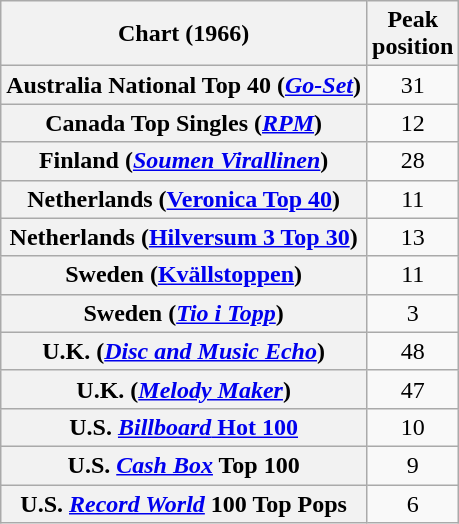<table class="wikitable plainrowheaders sortable">
<tr>
<th scope="col">Chart (1966)</th>
<th scope="col">Peak<br>position</th>
</tr>
<tr>
<th scope="row">Australia National Top 40 (<em><a href='#'>Go-Set</a></em>)</th>
<td align="center">31</td>
</tr>
<tr>
<th scope="row">Canada Top Singles (<em><a href='#'>RPM</a></em>)</th>
<td align="center">12</td>
</tr>
<tr>
<th scope="row">Finland (<em><a href='#'>Soumen Virallinen</a></em>)</th>
<td align="center">28</td>
</tr>
<tr>
<th scope="row">Netherlands (<a href='#'>Veronica Top 40</a>)</th>
<td align="center">11</td>
</tr>
<tr>
<th scope="row">Netherlands (<a href='#'>Hilversum 3 Top 30</a>)</th>
<td align="center">13</td>
</tr>
<tr>
<th scope="row">Sweden (<a href='#'>Kvällstoppen</a>)</th>
<td style="text-align:center;">11</td>
</tr>
<tr>
<th scope="row">Sweden (<em><a href='#'>Tio i Topp</a></em>)</th>
<td style="text-align:center;">3</td>
</tr>
<tr>
<th scope="row">U.K. (<em><a href='#'>Disc and Music Echo</a></em>)</th>
<td align="center">48</td>
</tr>
<tr>
<th scope="row">U.K. (<em><a href='#'>Melody Maker</a></em>)</th>
<td align="center">47</td>
</tr>
<tr>
<th scope="row">U.S. <a href='#'><em>Billboard</em> Hot 100</a></th>
<td align="center">10</td>
</tr>
<tr>
<th scope="row">U.S. <em><a href='#'>Cash Box</a></em> Top 100</th>
<td align="center">9</td>
</tr>
<tr>
<th scope="row">U.S. <em><a href='#'>Record World</a></em> 100 Top Pops</th>
<td align="center">6</td>
</tr>
</table>
